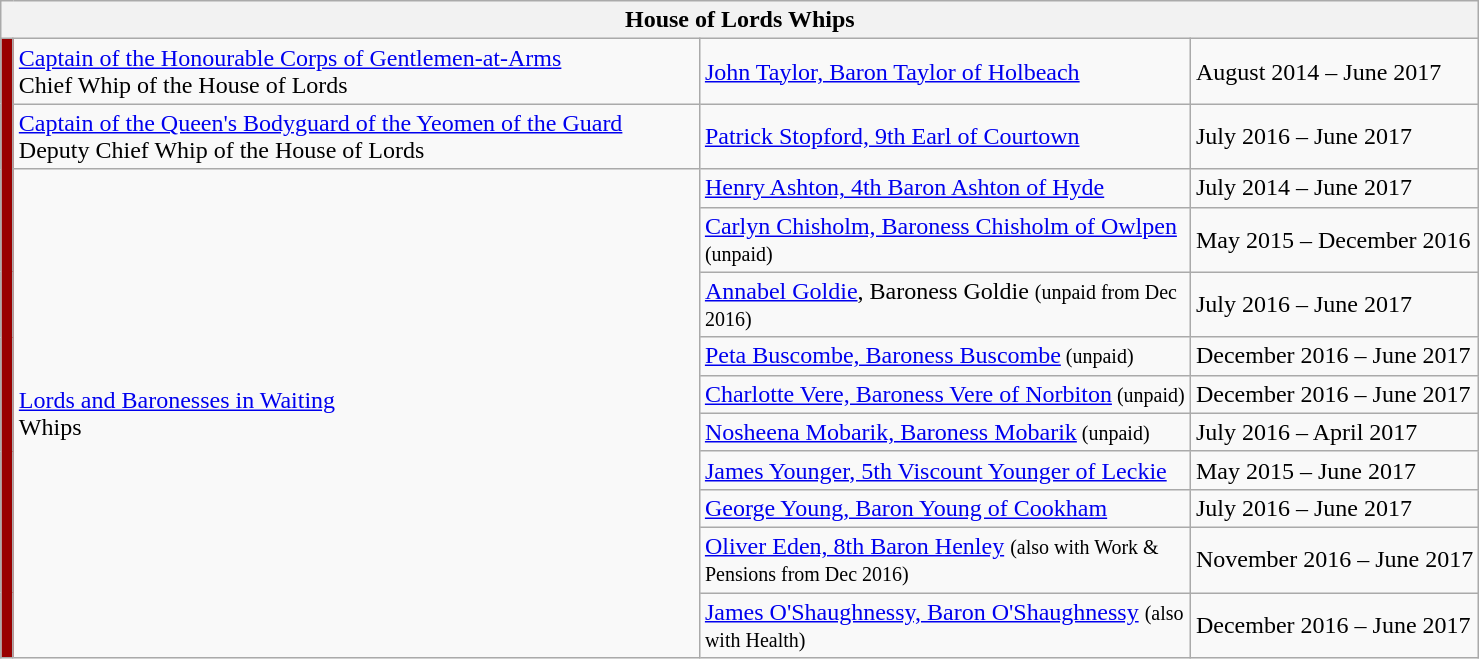<table class="wikitable">
<tr>
<th colspan="4">House of Lords Whips</th>
</tr>
<tr>
<td rowspan="12" style="width:1px; background:#900;"></td>
<td style="width: 450px;"><a href='#'>Captain of the Honourable Corps of Gentlemen-at-Arms</a> <br>Chief Whip of the House of Lords</td>
<td style="width: 320px;"><a href='#'>John Taylor, Baron Taylor of Holbeach</a></td>
<td>August 2014 – June 2017</td>
</tr>
<tr>
<td><a href='#'>Captain of the Queen's Bodyguard of the Yeomen of the Guard</a> <br>Deputy Chief Whip of the House of Lords</td>
<td><a href='#'>Patrick Stopford, 9th Earl of Courtown</a></td>
<td>July 2016 – June 2017</td>
</tr>
<tr>
<td rowspan="10"><a href='#'>Lords and Baronesses in Waiting</a><br>Whips</td>
<td><a href='#'>Henry Ashton, 4th Baron Ashton of Hyde</a></td>
<td>July 2014 – June 2017</td>
</tr>
<tr>
<td><a href='#'>Carlyn Chisholm, Baroness Chisholm of Owlpen</a><small> (unpaid)</small></td>
<td>May 2015 – December 2016</td>
</tr>
<tr>
<td><a href='#'>Annabel Goldie</a>, Baroness Goldie <small>(unpaid from Dec 2016)</small></td>
<td>July 2016 – June 2017</td>
</tr>
<tr>
<td><a href='#'>Peta Buscombe, Baroness Buscombe</a><small> (unpaid)</small></td>
<td>December 2016 – June 2017</td>
</tr>
<tr>
<td><a href='#'>Charlotte Vere, Baroness Vere of Norbiton</a><small> (unpaid)</small></td>
<td>December 2016 – June 2017</td>
</tr>
<tr>
<td><a href='#'>Nosheena Mobarik, Baroness Mobarik</a><small> (unpaid)</small></td>
<td>July 2016 – April 2017</td>
</tr>
<tr>
<td><a href='#'>James Younger, 5th Viscount Younger of Leckie</a></td>
<td>May 2015 – June 2017</td>
</tr>
<tr>
<td><a href='#'>George Young, Baron Young of Cookham</a></td>
<td>July 2016 – June 2017</td>
</tr>
<tr>
<td><a href='#'>Oliver Eden, 8th Baron Henley</a> <small> (also with Work & Pensions from Dec 2016) </small></td>
<td>November 2016 – June 2017</td>
</tr>
<tr>
<td><a href='#'>James O'Shaughnessy, Baron O'Shaughnessy</a> <small> (also with Health) </small></td>
<td>December 2016 – June 2017</td>
</tr>
</table>
